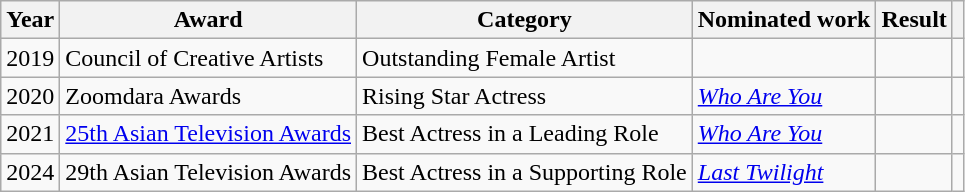<table class="wikitable sortable">
<tr>
<th scope="col">Year</th>
<th scope="col">Award</th>
<th scope="col">Category</th>
<th scope="col">Nominated work</th>
<th scope="col">Result</th>
<th scope="col" class="unsortable"></th>
</tr>
<tr>
<td>2019</td>
<td>Council of Creative Artists</td>
<td>Outstanding Female Artist </td>
<td><em></em></td>
<td></td>
<td></td>
</tr>
<tr>
<td>2020</td>
<td>Zoomdara Awards</td>
<td>Rising Star Actress</td>
<td><em><a href='#'>Who Are You</a></em></td>
<td></td>
<td></td>
</tr>
<tr>
<td>2021</td>
<td><a href='#'>25th Asian Television Awards</a></td>
<td>Best Actress in a Leading Role</td>
<td><em><a href='#'>Who Are You</a></em></td>
<td></td>
<td></td>
</tr>
<tr>
<td>2024</td>
<td>29th Asian Television Awards</td>
<td>Best Actress in a Supporting Role</td>
<td><em><a href='#'>Last Twilight</a></em></td>
<td></td>
<td></td>
</tr>
</table>
